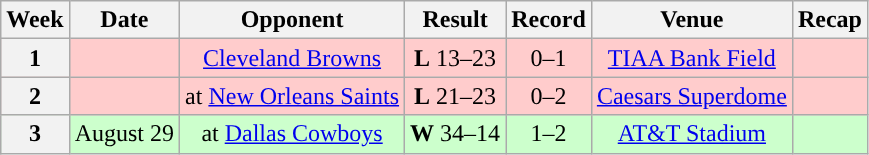<table class="wikitable" style="text-align:center">
<tr>
<th>Week</th>
<th>Date</th>
<th>Opponent</th>
<th>Result</th>
<th>Record</th>
<th>Venue</th>
<th>Recap</th>
</tr>
<tr style="background:#fcc">
<th>1</th>
<td></td>
<td><a href='#'>Cleveland Browns</a></td>
<td><strong>L</strong> 13–23</td>
<td>0–1</td>
<td><a href='#'>TIAA Bank Field</a></td>
<td></td>
</tr>
<tr style="background:#fcc">
<th>2</th>
<td></td>
<td>at <a href='#'>New Orleans Saints</a></td>
<td><strong>L</strong> 21–23</td>
<td>0–2</td>
<td><a href='#'>Caesars Superdome</a></td>
<td></td>
</tr>
<tr style="background:#cfc">
<th>3</th>
<td>August 29</td>
<td>at <a href='#'>Dallas Cowboys</a></td>
<td><strong>W</strong> 34–14</td>
<td>1–2</td>
<td><a href='#'>AT&T Stadium</a></td>
<td></td>
</tr>
</table>
